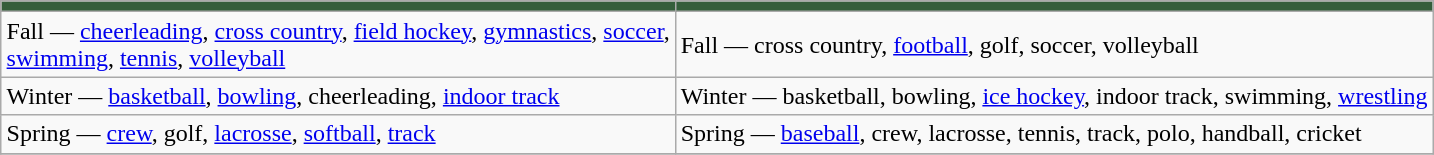<table class="wikitable" style="margin: 1em auto 1em auto">
<tr>
<td bgcolor="355E3B"></td>
<td bgcolor="355E3B"></td>
</tr>
<tr>
<td>Fall — <a href='#'>cheerleading</a>, <a href='#'>cross country</a>, <a href='#'>field hockey</a>, <a href='#'>gymnastics</a>, <a href='#'>soccer</a>,<br><a href='#'>swimming</a>, <a href='#'>tennis</a>, <a href='#'>volleyball</a></td>
<td>Fall — cross country, <a href='#'>football</a>, golf, soccer, volleyball</td>
</tr>
<tr>
<td>Winter — <a href='#'>basketball</a>, <a href='#'>bowling</a>, cheerleading, <a href='#'>indoor track</a></td>
<td>Winter — basketball, bowling, <a href='#'>ice hockey</a>, indoor track, swimming, <a href='#'>wrestling</a></td>
</tr>
<tr>
<td>Spring — <a href='#'>crew</a>, golf, <a href='#'>lacrosse</a>, <a href='#'>softball</a>, <a href='#'>track</a></td>
<td>Spring — <a href='#'>baseball</a>, crew, lacrosse, tennis, track, polo, handball, cricket</td>
</tr>
<tr>
</tr>
</table>
